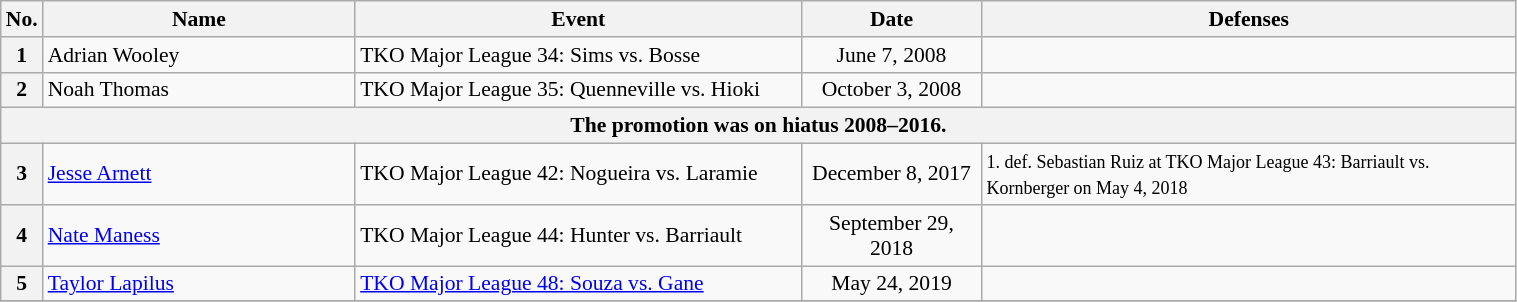<table class="wikitable" style="width:80%; font-size:90%">
<tr>
<th style= width:1%;">No.</th>
<th style= width:21%;">Name</th>
<th style= width:30%;">Event</th>
<th style=width:12%;">Date</th>
<th style= width:45%;">Defenses</th>
</tr>
<tr>
<th>1</th>
<td> Adrian Wooley <br></td>
<td>TKO Major League 34: Sims vs. Bosse <br></td>
<td align=center>June 7, 2008</td>
<td></td>
</tr>
<tr>
<th>2</th>
<td> Noah Thomas</td>
<td>TKO Major League 35: Quenneville vs. Hioki <br></td>
<td align=center>October 3, 2008</td>
<td></td>
</tr>
<tr>
<th align=center colspan="6">The promotion was on hiatus 2008–2016.</th>
</tr>
<tr>
<th>3</th>
<td> <a href='#'>Jesse Arnett</a> <br></td>
<td>TKO Major League 42: Nogueira vs. Laramie <br></td>
<td align=center>December 8, 2017</td>
<td><small>1. def. Sebastian Ruiz at TKO Major League 43: Barriault vs. Kornberger on May 4, 2018</small></td>
</tr>
<tr>
<th>4</th>
<td> <a href='#'>Nate Maness</a></td>
<td>TKO Major League 44: Hunter vs. Barriault <br></td>
<td align=center>September 29, 2018</td>
<td></td>
</tr>
<tr>
<th>5</th>
<td> <a href='#'>Taylor Lapilus</a></td>
<td><a href='#'>TKO Major League 48: Souza vs. Gane</a> <br></td>
<td align=center>May 24, 2019</td>
<td></td>
</tr>
<tr>
</tr>
</table>
